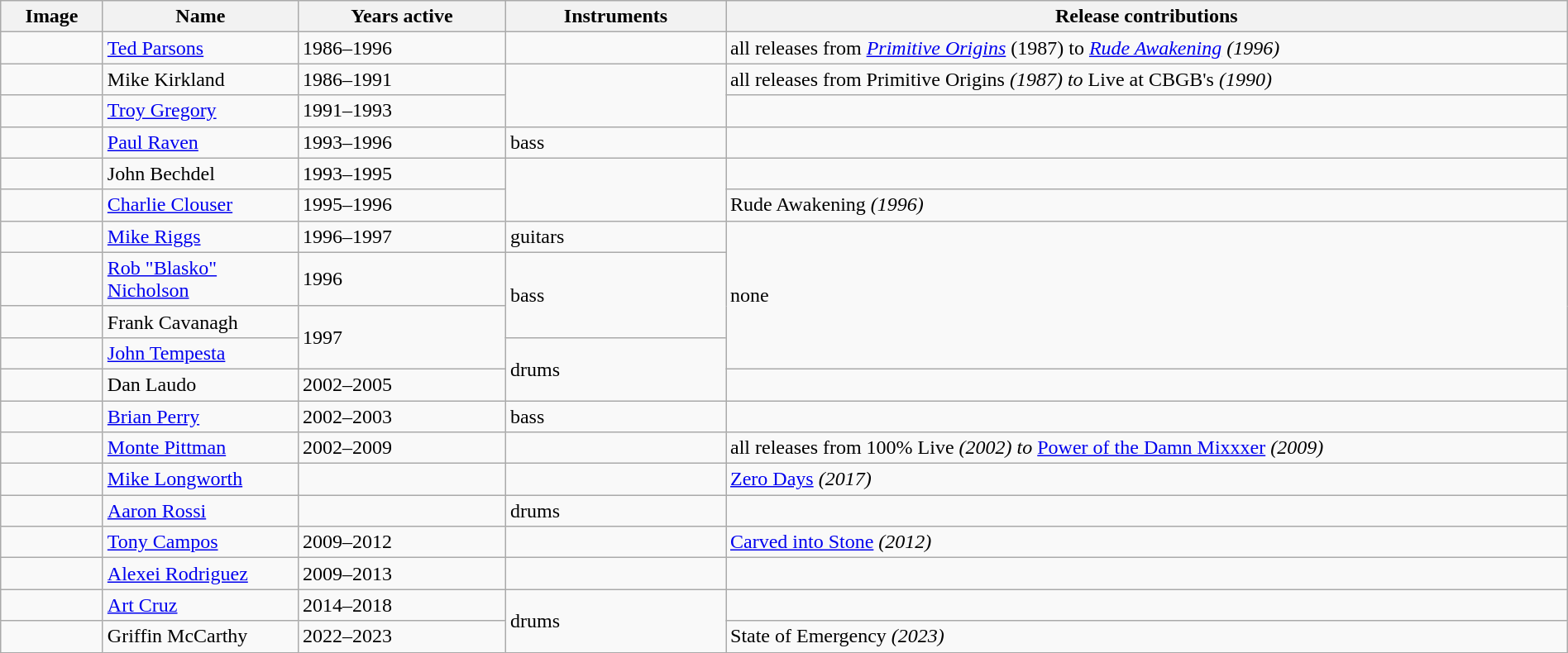<table class="wikitable" border="1" width="100%">
<tr>
<th width="75">Image</th>
<th width="150">Name</th>
<th width="160">Years active</th>
<th width="170">Instruments</th>
<th>Release contributions</th>
</tr>
<tr>
<td></td>
<td><a href='#'>Ted Parsons</a></td>
<td>1986–1996</td>
<td></td>
<td>all releases from <em><a href='#'>Primitive Origins</a></em> (1987) to <em><a href='#'>Rude Awakening</a> (1996)</td>
</tr>
<tr>
<td></td>
<td>Mike Kirkland</td>
<td>1986–1991</td>
<td rowspan="2"></td>
<td>all releases from </em>Primitive Origins<em> (1987) to </em>Live at CBGB's<em> (1990)</td>
</tr>
<tr>
<td></td>
<td><a href='#'>Troy Gregory</a></td>
<td>1991–1993</td>
<td></td>
</tr>
<tr>
<td></td>
<td><a href='#'>Paul Raven</a></td>
<td>1993–1996 </td>
<td>bass</td>
<td></td>
</tr>
<tr>
<td></td>
<td>John Bechdel</td>
<td>1993–1995 </td>
<td rowspan="2"></td>
<td></td>
</tr>
<tr>
<td></td>
<td><a href='#'>Charlie Clouser</a></td>
<td>1995–1996</td>
<td></em>Rude Awakening<em> (1996)</td>
</tr>
<tr>
<td></td>
<td><a href='#'>Mike Riggs</a></td>
<td>1996–1997</td>
<td>guitars</td>
<td rowspan="4">none</td>
</tr>
<tr>
<td></td>
<td><a href='#'>Rob "Blasko" Nicholson</a></td>
<td>1996</td>
<td rowspan="2">bass</td>
</tr>
<tr>
<td></td>
<td>Frank Cavanagh</td>
<td rowspan="2">1997</td>
</tr>
<tr>
<td></td>
<td><a href='#'>John Tempesta</a></td>
<td rowspan="2">drums</td>
</tr>
<tr>
<td></td>
<td>Dan Laudo</td>
<td>2002–2005</td>
<td></td>
</tr>
<tr>
<td></td>
<td><a href='#'>Brian Perry</a></td>
<td>2002–2003</td>
<td>bass</td>
<td></td>
</tr>
<tr>
<td></td>
<td><a href='#'>Monte Pittman</a></td>
<td>2002–2009</td>
<td></td>
<td>all releases from </em>100% Live<em> (2002) to </em><a href='#'>Power of the Damn Mixxxer</a><em> (2009)</td>
</tr>
<tr>
<td></td>
<td><a href='#'>Mike Longworth</a></td>
<td></td>
<td></td>
<td></em><a href='#'>Zero Days</a><em> (2017)</td>
</tr>
<tr>
<td></td>
<td><a href='#'>Aaron Rossi</a></td>
<td> </td>
<td>drums</td>
<td></td>
</tr>
<tr>
<td></td>
<td><a href='#'>Tony Campos</a></td>
<td>2009–2012</td>
<td></td>
<td></em><a href='#'>Carved into Stone</a><em> (2012)</td>
</tr>
<tr>
<td></td>
<td><a href='#'>Alexei Rodriguez</a></td>
<td>2009–2013</td>
<td></td>
<td></td>
</tr>
<tr>
<td></td>
<td><a href='#'>Art Cruz</a></td>
<td>2014–2018</td>
<td rowspan="2">drums</td>
<td></td>
</tr>
<tr>
<td></td>
<td>Griffin McCarthy</td>
<td>2022–2023</td>
<td></em>State of Emergency<em> (2023)</td>
</tr>
</table>
